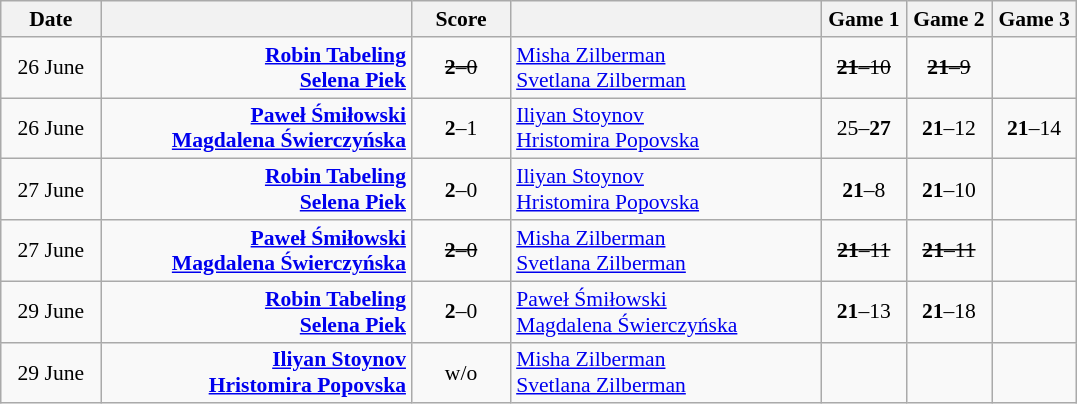<table class="wikitable" style="text-align: center; font-size:90% ">
<tr>
<th width="60">Date</th>
<th align="right" width="200"></th>
<th width="60">Score</th>
<th align="left" width="200"></th>
<th width="50">Game 1</th>
<th width="50">Game 2</th>
<th width="50">Game 3</th>
</tr>
<tr>
<td>26 June</td>
<td align="right"><strong><a href='#'>Robin Tabeling</a> <br><a href='#'>Selena Piek</a> </strong></td>
<td align="center"><s><strong>2</strong>–0</s></td>
<td align="left"> <a href='#'>Misha Zilberman</a><br> <a href='#'>Svetlana Zilberman</a></td>
<td><s><strong>21</strong>–10</s></td>
<td><s><strong>21</strong>–9</s></td>
<td></td>
</tr>
<tr>
<td>26 June</td>
<td align="right"><strong><a href='#'>Paweł Śmiłowski</a> <br><a href='#'>Magdalena Świerczyńska</a> </strong></td>
<td align="center"><strong>2</strong>–1</td>
<td align="left"> <a href='#'>Iliyan Stoynov</a><br> <a href='#'>Hristomira Popovska</a></td>
<td>25–<strong>27</strong></td>
<td><strong>21</strong>–12</td>
<td><strong>21</strong>–14</td>
</tr>
<tr>
<td>27 June</td>
<td align="right"><strong><a href='#'>Robin Tabeling</a> <br><a href='#'>Selena Piek</a> </strong></td>
<td align="center"><strong>2</strong>–0</td>
<td align="left"> <a href='#'>Iliyan Stoynov</a><br> <a href='#'>Hristomira Popovska</a></td>
<td><strong>21</strong>–8</td>
<td><strong>21</strong>–10</td>
<td></td>
</tr>
<tr>
<td>27 June</td>
<td align="right"><strong><a href='#'>Paweł Śmiłowski</a> <br><a href='#'>Magdalena Świerczyńska</a> </strong></td>
<td align="center"><s><strong>2</strong>–0</s></td>
<td align="left"> <a href='#'>Misha Zilberman</a><br> <a href='#'>Svetlana Zilberman</a></td>
<td><s><strong>21</strong>–11</s></td>
<td><s><strong>21</strong>–11</s></td>
<td></td>
</tr>
<tr>
<td>29 June</td>
<td align="right"><strong><a href='#'>Robin Tabeling</a> <br><a href='#'>Selena Piek</a> </strong></td>
<td align="center"><strong>2</strong>–0</td>
<td align="left"> <a href='#'>Paweł Śmiłowski</a><br> <a href='#'>Magdalena Świerczyńska</a></td>
<td><strong>21</strong>–13</td>
<td><strong>21</strong>–18</td>
<td></td>
</tr>
<tr>
<td>29 June</td>
<td align="right"><strong><a href='#'>Iliyan Stoynov</a> <br><a href='#'>Hristomira Popovska</a> </strong></td>
<td align="center">w/o</td>
<td align="left"> <a href='#'>Misha Zilberman</a><br> <a href='#'>Svetlana Zilberman</a></td>
<td></td>
<td></td>
<td></td>
</tr>
</table>
